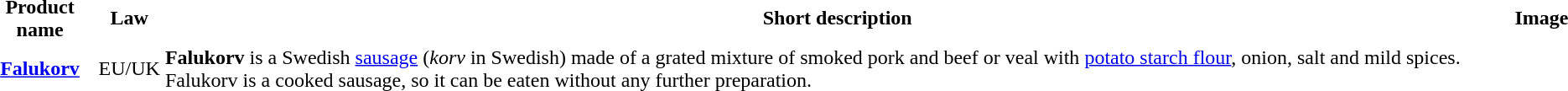<table>
<tr>
<th>Product name</th>
<th>Law</th>
<th>Short description</th>
<th>Image</th>
</tr>
<tr>
<th><a href='#'>Falukorv</a></th>
<td>EU/UK</td>
<td><strong>Falukorv</strong> is a Swedish <a href='#'>sausage</a> (<em>korv</em> in Swedish) made of a grated mixture of smoked pork and beef or veal with <a href='#'>potato starch flour</a>, onion, salt and mild spices. Falukorv is a cooked sausage, so it can be eaten without any further preparation.</td>
<td></td>
</tr>
</table>
